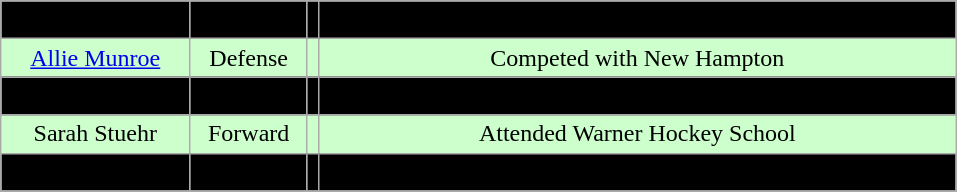<table class="wikitable">
<tr align="center" bgcolor=" ">
<td>Lindsay Eastwood</td>
<td>Defense</td>
<td></td>
<td>Played with Team Canada U18</td>
</tr>
<tr align="center" bgcolor="#ccffcc">
<td><a href='#'>Allie Munroe</a></td>
<td>Defense</td>
<td></td>
<td>Competed with New Hampton</td>
</tr>
<tr align="center" bgcolor=" ">
<td>Karleigh Scully</td>
<td>Forward</td>
<td></td>
<td>Competed with Nepean Jr. Wildcats alongside Lindsay Eastwood</td>
</tr>
<tr align="center" bgcolor="#ccffcc">
<td>Sarah Stuehr</td>
<td>Forward</td>
<td></td>
<td>Attended Warner Hockey School</td>
</tr>
<tr align="center" bgcolor=" ">
<td>Maddi Welch</td>
<td>Goaltender</td>
<td></td>
<td>Played for Niagara Jr. Purple Eagles</td>
</tr>
<tr align="center" bgcolor=" ">
</tr>
</table>
